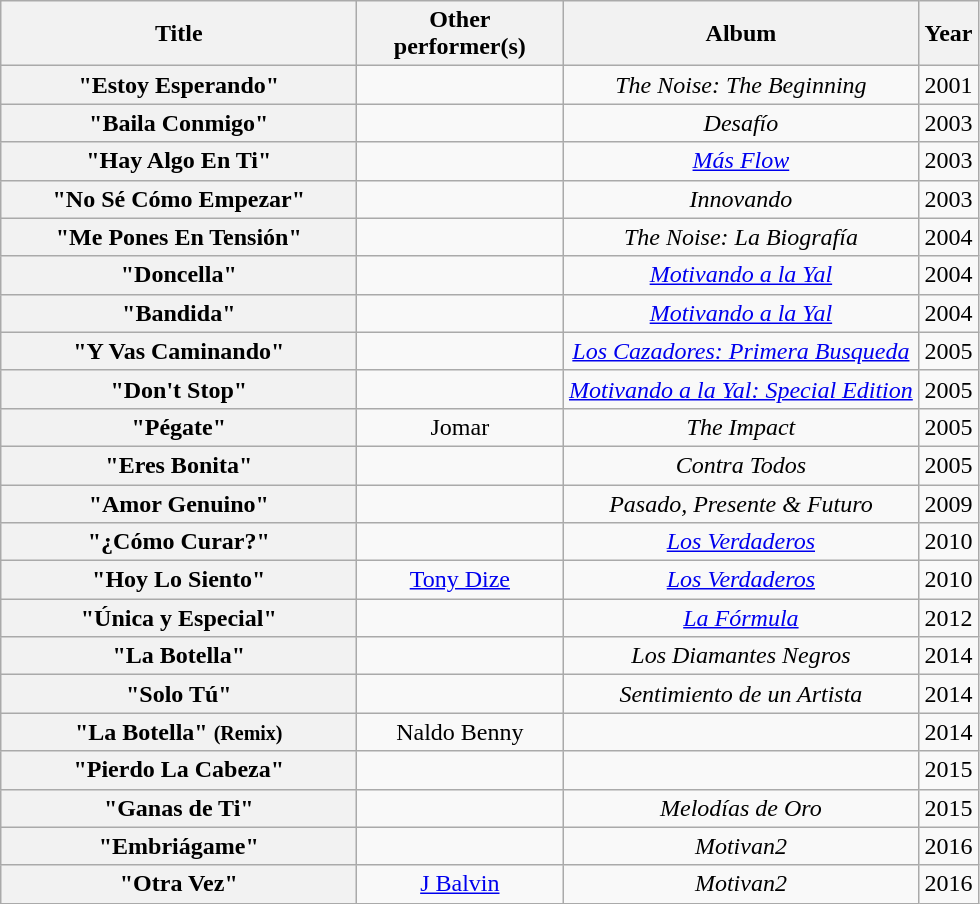<table class="wikitable plainrowheaders">
<tr>
<th width="230">Title</th>
<th width="130">Other performer(s)</th>
<th width="230">Album</th>
<th width="30">Year</th>
</tr>
<tr>
<th scope="row">"Estoy Esperando"</th>
<td></td>
<td align="center"><em>The Noise: The Beginning</em></td>
<td align="center">2001</td>
</tr>
<tr>
<th scope="row">"Baila Conmigo"</th>
<td></td>
<td align="center"><em>Desafío</em></td>
<td align="center">2003</td>
</tr>
<tr>
<th scope="row">"Hay Algo En Ti"</th>
<td></td>
<td align="center"><em><a href='#'>Más Flow</a></em></td>
<td align="center">2003</td>
</tr>
<tr>
<th scope="row">"No Sé Cómo Empezar"</th>
<td></td>
<td align="center"><em>Innovando</em></td>
<td align="center">2003</td>
</tr>
<tr>
<th scope="row">"Me Pones En Tensión"</th>
<td></td>
<td align="center"><em>The Noise: La Biografía</em></td>
<td align="center">2004</td>
</tr>
<tr>
<th scope="row">"Doncella"</th>
<td></td>
<td align="center"><em><a href='#'>Motivando a la Yal</a></em></td>
<td align="center">2004</td>
</tr>
<tr>
<th scope="row">"Bandida"</th>
<td></td>
<td align="center"><em><a href='#'>Motivando a la Yal</a></em></td>
<td align="center">2004</td>
</tr>
<tr>
<th scope="row">"Y Vas Caminando"</th>
<td></td>
<td align="center"><em><a href='#'>Los Cazadores: Primera Busqueda</a></em></td>
<td align="center"">2005</td>
</tr>
<tr>
<th scope="row">"Don't Stop"</th>
<td></td>
<td align="center"><em><a href='#'>Motivando a la Yal: Special Edition</a></em></td>
<td align="center"">2005</td>
</tr>
<tr>
<th scope="row">"Pégate"</th>
<td align="center">Jomar</td>
<td align="center"><em>The Impact</em></td>
<td align="center"">2005</td>
</tr>
<tr>
<th scope="row">"Eres Bonita"</th>
<td></td>
<td align="center"><em>Contra Todos</em></td>
<td align="center"">2005</td>
</tr>
<tr>
<th scope="row">"Amor Genuino"</th>
<td></td>
<td align="center"><em>Pasado, Presente & Futuro</em></td>
<td>2009</td>
</tr>
<tr>
<th scope="row">"¿Cómo Curar?"</th>
<td></td>
<td align="center"><em><a href='#'>Los Verdaderos</a></em></td>
<td align="center">2010</td>
</tr>
<tr>
<th scope="row">"Hoy Lo Siento"</th>
<td align="center"><a href='#'>Tony Dize</a></td>
<td align="center"><em><a href='#'>Los Verdaderos</a></em></td>
<td align="center">2010</td>
</tr>
<tr>
<th scope="row">"Única y Especial"</th>
<td></td>
<td align="center"><em><a href='#'>La Fórmula</a></em></td>
<td align="center">2012</td>
</tr>
<tr>
<th scope="row">"La Botella"</th>
<td></td>
<td align="center"><em>Los Diamantes Negros</em></td>
<td align="center">2014</td>
</tr>
<tr>
<th scope="row">"Solo Tú"</th>
<td></td>
<td align="center"><em>Sentimiento de un Artista</em></td>
<td align="center">2014</td>
</tr>
<tr>
<th scope="row">"La Botella" <small>(Remix)</small></th>
<td align="center">Naldo Benny</td>
<td></td>
<td align="center">2014</td>
</tr>
<tr>
<th scope="row">"Pierdo La Cabeza"</th>
<td></td>
<td></td>
<td align="center">2015</td>
</tr>
<tr>
<th scope="row">"Ganas de Ti"</th>
<td></td>
<td align="center"><em>Melodías de Oro</em></td>
<td align="center">2015</td>
</tr>
<tr>
<th scope="row">"Embriágame"</th>
<td></td>
<td align="center"><em>Motivan2</em></td>
<td align="center">2016</td>
</tr>
<tr>
<th scope="row">"Otra Vez"</th>
<td align="center"><a href='#'>J Balvin</a></td>
<td align="center"><em>Motivan2</em></td>
<td align="center">2016</td>
</tr>
</table>
